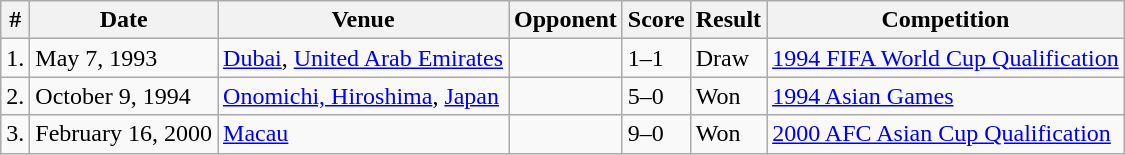<table class="wikitable">
<tr>
<th>#</th>
<th>Date</th>
<th>Venue</th>
<th>Opponent</th>
<th>Score</th>
<th>Result</th>
<th>Competition</th>
</tr>
<tr>
<td>1.</td>
<td>May 7, 1993</td>
<td><a href='#'>Dubai</a>, <a href='#'>United Arab Emirates</a></td>
<td></td>
<td>1–1</td>
<td>Draw</td>
<td><a href='#'>1994 FIFA World Cup Qualification</a></td>
</tr>
<tr>
<td>2.</td>
<td>October 9, 1994</td>
<td><a href='#'>Onomichi, Hiroshima</a>, <a href='#'>Japan</a></td>
<td></td>
<td>5–0</td>
<td>Won</td>
<td><a href='#'>1994 Asian Games</a></td>
</tr>
<tr>
<td>3.</td>
<td>February 16, 2000</td>
<td><a href='#'>Macau</a></td>
<td></td>
<td>9–0</td>
<td>Won</td>
<td><a href='#'>2000 AFC Asian Cup Qualification</a></td>
</tr>
</table>
